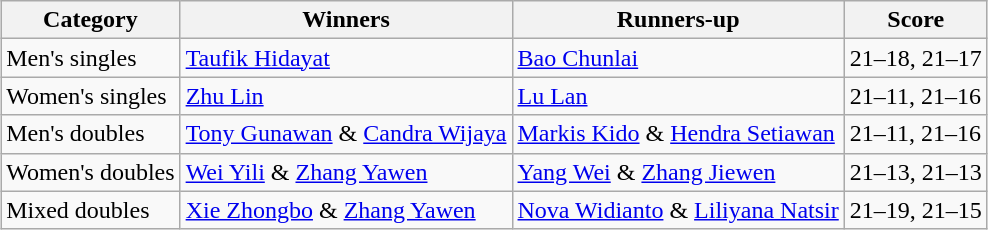<table class=wikitable style="margin:auto;">
<tr>
<th>Category</th>
<th>Winners</th>
<th>Runners-up</th>
<th>Score</th>
</tr>
<tr>
<td>Men's singles</td>
<td> <a href='#'>Taufik Hidayat</a></td>
<td> <a href='#'>Bao Chunlai</a></td>
<td>21–18, 21–17</td>
</tr>
<tr>
<td>Women's singles</td>
<td> <a href='#'>Zhu Lin</a></td>
<td> <a href='#'>Lu Lan</a></td>
<td>21–11, 21–16</td>
</tr>
<tr>
<td>Men's doubles</td>
<td> <a href='#'>Tony Gunawan</a> &  <a href='#'>Candra Wijaya</a></td>
<td> <a href='#'>Markis Kido</a> & <a href='#'>Hendra Setiawan</a></td>
<td>21–11, 21–16</td>
</tr>
<tr>
<td>Women's doubles</td>
<td> <a href='#'>Wei Yili</a> & <a href='#'>Zhang Yawen</a></td>
<td> <a href='#'>Yang Wei</a> & <a href='#'>Zhang Jiewen</a></td>
<td>21–13, 21–13</td>
</tr>
<tr>
<td>Mixed doubles</td>
<td> <a href='#'>Xie Zhongbo</a> & <a href='#'>Zhang Yawen</a></td>
<td> <a href='#'>Nova Widianto</a> & <a href='#'>Liliyana Natsir</a></td>
<td>21–19, 21–15</td>
</tr>
</table>
